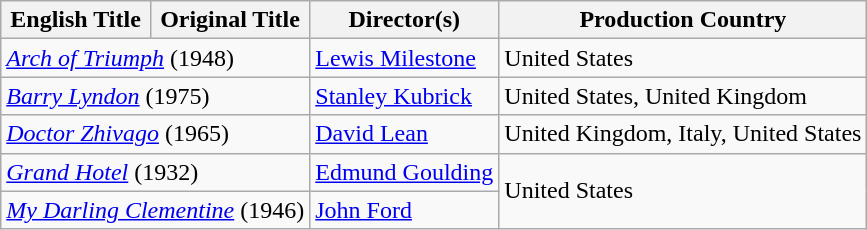<table class="wikitable">
<tr>
<th>English Title</th>
<th>Original Title</th>
<th>Director(s)</th>
<th>Production Country</th>
</tr>
<tr>
<td colspan="2"><em><a href='#'>Arch of Triumph</a></em> (1948)</td>
<td><a href='#'>Lewis Milestone</a></td>
<td>United States</td>
</tr>
<tr>
<td colspan="2"><em><a href='#'>Barry Lyndon</a></em> (1975)</td>
<td><a href='#'>Stanley Kubrick</a></td>
<td>United States, United Kingdom</td>
</tr>
<tr>
<td colspan="2"><em><a href='#'>Doctor Zhivago</a></em> (1965)</td>
<td><a href='#'>David Lean</a></td>
<td>United Kingdom, Italy, United States</td>
</tr>
<tr>
<td colspan="2"><em><a href='#'>Grand Hotel</a></em> (1932)</td>
<td><a href='#'>Edmund Goulding</a></td>
<td rowspan="2">United States</td>
</tr>
<tr>
<td colspan="2"><em><a href='#'>My Darling Clementine</a></em> (1946)</td>
<td><a href='#'>John Ford</a></td>
</tr>
</table>
